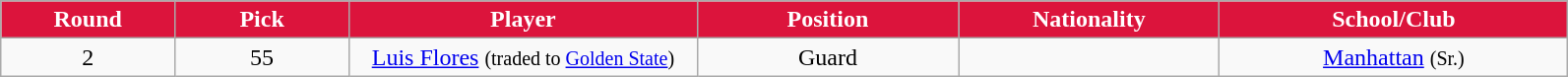<table class="wikitable sortable sortable">
<tr>
<th style="background:#DC143C; color:white; width:10%;">Round</th>
<th style="background:#DC143C; color:white; width:10%">Pick</th>
<th style="background:#DC143C; color:white; width:20%">Player</th>
<th style="background:#DC143C; color:white; width:15%">Position</th>
<th style="background:#DC143C; color:white; width:15%">Nationality</th>
<th style="background:#DC143C; color:white; width:20%">School/Club</th>
</tr>
<tr style="text-align:center;">
<td>2</td>
<td>55</td>
<td><a href='#'>Luis Flores</a> <small>(traded to <a href='#'>Golden State</a>)</small></td>
<td>Guard</td>
<td></td>
<td><a href='#'>Manhattan</a> <small>(Sr.)</small></td>
</tr>
</table>
